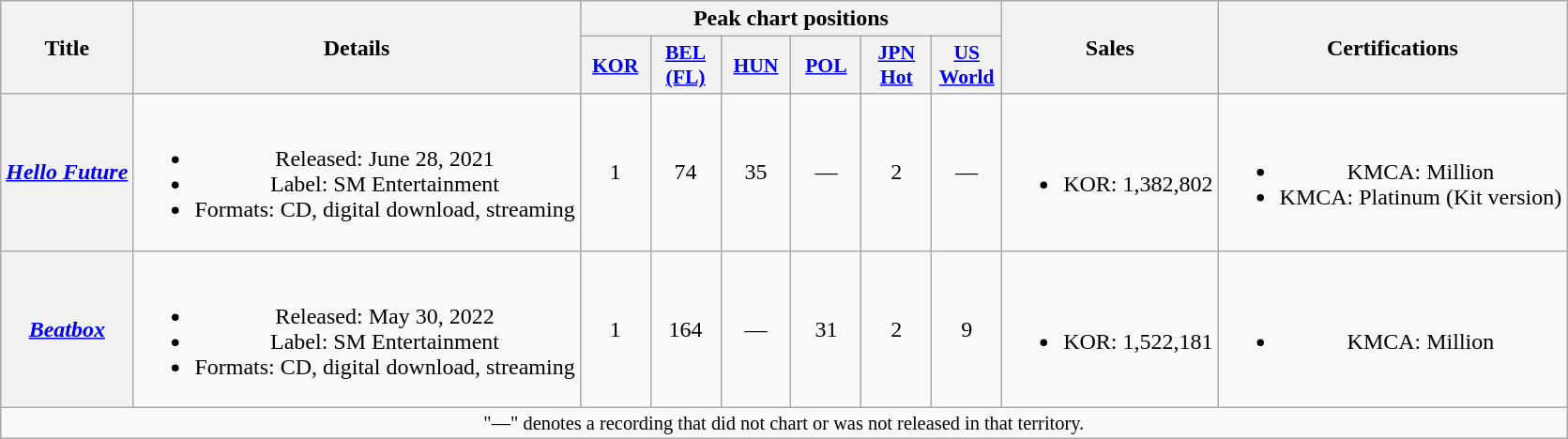<table class="wikitable plainrowheaders" style="text-align:center">
<tr>
<th scope="col" rowspan="2">Title</th>
<th scope="col" rowspan="2">Details</th>
<th scope="col" colspan="6">Peak chart positions</th>
<th scope="col" rowspan="2">Sales</th>
<th scope="col" rowspan="2">Certifications</th>
</tr>
<tr>
<th scope="col" style="width:3em;font-size:90%"><a href='#'>KOR</a><br></th>
<th scope="col" style="width:3em;font-size:90%"><a href='#'>BEL<br>(FL)</a><br></th>
<th scope="col" style="width:3em;font-size:90%"><a href='#'>HUN</a><br></th>
<th scope="col" style="width:3em;font-size:90%"><a href='#'>POL</a><br></th>
<th scope="col" style="width:3em;font-size:90%"><a href='#'>JPN<br>Hot</a><br></th>
<th scope="col" style="width:3em;font-size:90%"><a href='#'>US<br>World</a><br></th>
</tr>
<tr>
<th scope="row"><em><a href='#'>Hello Future</a></em></th>
<td><br><ul><li>Released: June 28, 2021</li><li>Label: SM Entertainment</li><li>Formats: CD, digital download, streaming</li></ul></td>
<td>1</td>
<td>74</td>
<td>35</td>
<td>—</td>
<td>2</td>
<td>—</td>
<td><br><ul><li>KOR: 1,382,802</li></ul></td>
<td><br><ul><li>KMCA: Million</li><li>KMCA: Platinum (Kit version)</li></ul></td>
</tr>
<tr>
<th scope="row"><em><a href='#'>Beatbox</a></em></th>
<td><br><ul><li>Released: May 30, 2022</li><li>Label: SM Entertainment</li><li>Formats: CD, digital download, streaming</li></ul></td>
<td>1</td>
<td>164</td>
<td>—</td>
<td>31</td>
<td>2</td>
<td>9</td>
<td><br><ul><li>KOR: 1,522,181</li></ul></td>
<td><br><ul><li>KMCA: Million</li></ul></td>
</tr>
<tr>
<td colspan="10" style="font-size:85%">"—" denotes a recording that did not chart or was not released in that territory.</td>
</tr>
</table>
